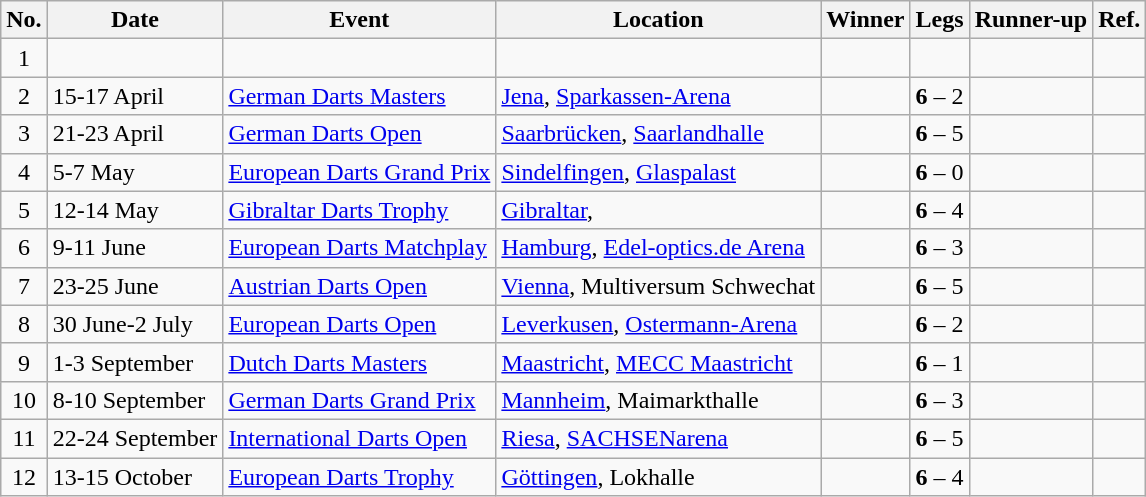<table class="wikitable">
<tr>
<th>No.</th>
<th>Date</th>
<th>Event</th>
<th>Location</th>
<th>Winner</th>
<th>Legs</th>
<th>Runner-up</th>
<th>Ref.</th>
</tr>
<tr>
<td align=center>1</td>
<td align=left></td>
<td></td>
<td></td>
<td align="right"></td>
<td align="center"></td>
<td></td>
<td align="center"></td>
</tr>
<tr>
<td align=center>2</td>
<td align=left>15-17 April</td>
<td><a href='#'>German Darts Masters</a></td>
<td> <a href='#'>Jena</a>, <a href='#'>Sparkassen-Arena</a></td>
<td align="right"></td>
<td align="center"><strong>6</strong> – 2</td>
<td></td>
<td align="center"></td>
</tr>
<tr>
<td align=center>3</td>
<td align=left>21-23 April</td>
<td><a href='#'>German Darts Open</a></td>
<td> <a href='#'>Saarbrücken</a>, <a href='#'>Saarlandhalle</a></td>
<td align="right"></td>
<td align="center"><strong>6</strong> – 5</td>
<td></td>
<td align="center"></td>
</tr>
<tr>
<td align=center>4</td>
<td align=left>5-7 May</td>
<td><a href='#'>European Darts Grand Prix</a></td>
<td> <a href='#'>Sindelfingen</a>, <a href='#'>Glaspalast</a></td>
<td align="right"></td>
<td align="center"><strong>6</strong> – 0</td>
<td></td>
<td align="center"></td>
</tr>
<tr>
<td align=center>5</td>
<td align=left>12-14 May</td>
<td><a href='#'>Gibraltar Darts Trophy</a></td>
<td> <a href='#'>Gibraltar</a>, </td>
<td align="right"></td>
<td align="center"><strong>6</strong> – 4</td>
<td></td>
<td align="center"></td>
</tr>
<tr>
<td align=center>6</td>
<td align=left>9-11 June</td>
<td><a href='#'>European Darts Matchplay</a></td>
<td> <a href='#'>Hamburg</a>, <a href='#'>Edel-optics.de Arena</a></td>
<td align="right"></td>
<td align="center"><strong>6</strong> – 3</td>
<td></td>
<td align="center"></td>
</tr>
<tr>
<td align=center>7</td>
<td align=left>23-25 June</td>
<td><a href='#'>Austrian Darts Open</a></td>
<td> <a href='#'>Vienna</a>, Multiversum Schwechat</td>
<td align="right"></td>
<td align="center"><strong>6</strong> – 5</td>
<td></td>
<td align="center"></td>
</tr>
<tr>
<td align=center>8</td>
<td align=left>30 June-2 July</td>
<td><a href='#'>European Darts Open</a></td>
<td> <a href='#'>Leverkusen</a>, <a href='#'>Ostermann-Arena</a></td>
<td align="right"></td>
<td align="center"><strong>6</strong> – 2</td>
<td></td>
<td align="center"></td>
</tr>
<tr>
<td align=center>9</td>
<td align=left>1-3 September</td>
<td><a href='#'>Dutch Darts Masters</a></td>
<td> <a href='#'>Maastricht</a>, <a href='#'>MECC Maastricht</a></td>
<td align="right"></td>
<td align="center"><strong>6</strong> – 1</td>
<td></td>
<td align="center"></td>
</tr>
<tr>
<td align=center>10</td>
<td align=left>8-10 September</td>
<td><a href='#'>German Darts Grand Prix</a></td>
<td> <a href='#'>Mannheim</a>, Maimarkthalle</td>
<td align="right"></td>
<td align="center"><strong>6</strong> – 3</td>
<td></td>
<td align="center"></td>
</tr>
<tr>
<td align=center>11</td>
<td align=left>22-24 September</td>
<td><a href='#'>International Darts Open</a></td>
<td> <a href='#'>Riesa</a>, <a href='#'>SACHSENarena</a></td>
<td align="right"></td>
<td align="center"><strong>6</strong> – 5</td>
<td></td>
<td align="center"></td>
</tr>
<tr>
<td align=center>12</td>
<td align=left>13-15 October</td>
<td><a href='#'>European Darts Trophy</a></td>
<td> <a href='#'>Göttingen</a>, Lokhalle</td>
<td align="right"></td>
<td align="center"><strong>6</strong> – 4</td>
<td></td>
<td align="center"></td>
</tr>
</table>
